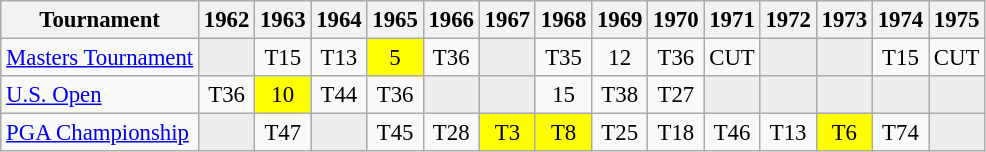<table class="wikitable" style="font-size:95%;text-align:center;">
<tr>
<th>Tournament</th>
<th>1962</th>
<th>1963</th>
<th>1964</th>
<th>1965</th>
<th>1966</th>
<th>1967</th>
<th>1968</th>
<th>1969</th>
<th>1970</th>
<th>1971</th>
<th>1972</th>
<th>1973</th>
<th>1974</th>
<th>1975</th>
</tr>
<tr>
<td align=left><a href='#'>Masters Tournament</a></td>
<td style="background:#eeeeee;"></td>
<td>T15</td>
<td>T13</td>
<td style="background:yellow;">5</td>
<td>T36</td>
<td style="background:#eeeeee;"></td>
<td>T35</td>
<td>12</td>
<td>T36</td>
<td>CUT</td>
<td style="background:#eeeeee;"></td>
<td style="background:#eeeeee;"></td>
<td>T15</td>
<td>CUT</td>
</tr>
<tr>
<td align=left><a href='#'>U.S. Open</a></td>
<td>T36</td>
<td style="background:yellow;">10</td>
<td>T44</td>
<td>T36</td>
<td style="background:#eeeeee;"></td>
<td style="background:#eeeeee;"></td>
<td>15</td>
<td>T38</td>
<td>T27</td>
<td style="background:#eeeeee;"></td>
<td style="background:#eeeeee;"></td>
<td style="background:#eeeeee;"></td>
<td style="background:#eeeeee;"></td>
<td style="background:#eeeeee;"></td>
</tr>
<tr>
<td align=left><a href='#'>PGA Championship</a></td>
<td style="background:#eeeeee;"></td>
<td>T47</td>
<td style="background:#eeeeee;"></td>
<td>T45</td>
<td>T28</td>
<td style="background:yellow;">T3</td>
<td style="background:yellow;">T8</td>
<td>T25</td>
<td>T18</td>
<td>T46</td>
<td>T13</td>
<td style="background:yellow;">T6</td>
<td>T74</td>
<td style="background:#eeeeee;"></td>
</tr>
</table>
